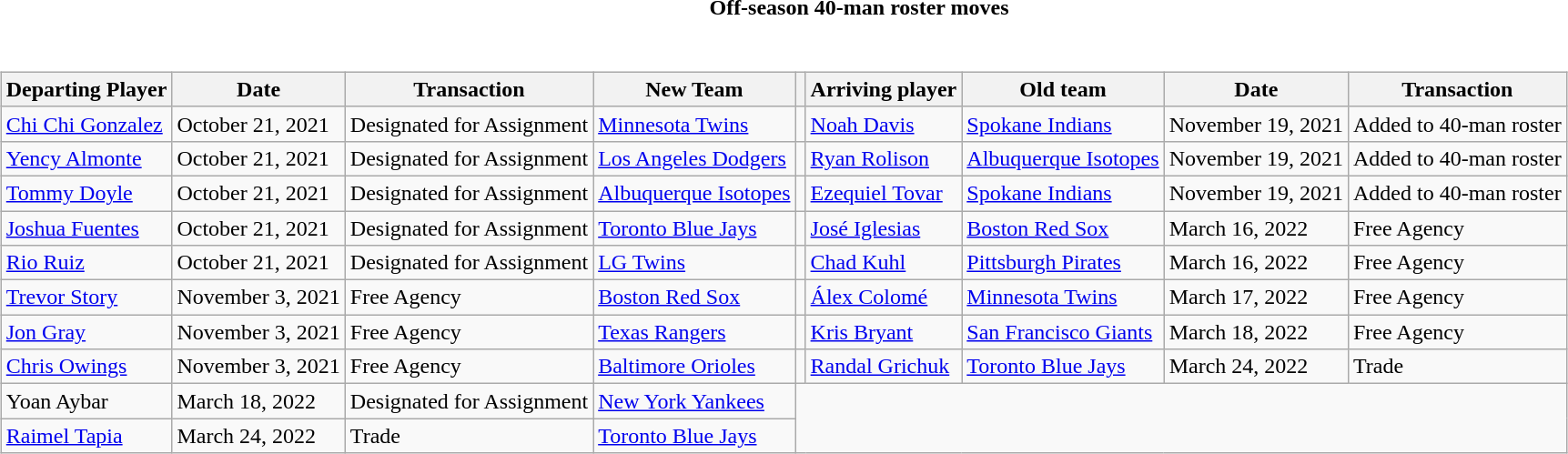<table class="toccolours collapsible collapsed" style="width:100%; background:inherit">
<tr>
<th>Off-season 40-man roster moves</th>
</tr>
<tr>
<td><br><table class="wikitable">
<tr>
<th>Departing Player</th>
<th>Date</th>
<th>Transaction</th>
<th>New Team</th>
<th></th>
<th>Arriving player</th>
<th>Old team</th>
<th>Date</th>
<th>Transaction</th>
</tr>
<tr>
<td><a href='#'>Chi Chi Gonzalez</a></td>
<td>October 21, 2021</td>
<td>Designated for Assignment</td>
<td><a href='#'>Minnesota Twins</a></td>
<td></td>
<td><a href='#'>Noah Davis</a></td>
<td><a href='#'>Spokane Indians</a></td>
<td>November 19, 2021</td>
<td>Added to 40-man roster</td>
</tr>
<tr>
<td><a href='#'>Yency Almonte</a></td>
<td>October 21, 2021</td>
<td>Designated for Assignment</td>
<td><a href='#'>Los Angeles Dodgers</a></td>
<td></td>
<td><a href='#'>Ryan Rolison</a></td>
<td><a href='#'>Albuquerque Isotopes</a></td>
<td>November 19, 2021</td>
<td>Added to 40-man roster</td>
</tr>
<tr>
<td><a href='#'>Tommy Doyle</a></td>
<td>October 21, 2021</td>
<td>Designated for Assignment</td>
<td><a href='#'>Albuquerque Isotopes</a></td>
<td></td>
<td><a href='#'>Ezequiel Tovar</a></td>
<td><a href='#'>Spokane Indians</a></td>
<td>November 19, 2021</td>
<td>Added to 40-man roster</td>
</tr>
<tr>
<td><a href='#'>Joshua Fuentes</a></td>
<td>October 21, 2021</td>
<td>Designated for Assignment</td>
<td><a href='#'>Toronto Blue Jays</a></td>
<td></td>
<td><a href='#'>José Iglesias</a></td>
<td><a href='#'>Boston Red Sox</a></td>
<td>March 16, 2022</td>
<td>Free Agency</td>
</tr>
<tr>
<td><a href='#'>Rio Ruiz</a></td>
<td>October 21, 2021</td>
<td>Designated for Assignment</td>
<td><a href='#'>LG Twins</a></td>
<td></td>
<td><a href='#'>Chad Kuhl</a></td>
<td><a href='#'>Pittsburgh Pirates</a></td>
<td>March 16, 2022</td>
<td>Free Agency</td>
</tr>
<tr>
<td><a href='#'>Trevor Story</a></td>
<td>November 3, 2021</td>
<td>Free Agency</td>
<td><a href='#'>Boston Red Sox</a></td>
<td></td>
<td><a href='#'>Álex Colomé</a></td>
<td><a href='#'>Minnesota Twins</a></td>
<td>March 17, 2022</td>
<td>Free Agency</td>
</tr>
<tr>
<td><a href='#'>Jon Gray</a></td>
<td>November 3, 2021</td>
<td>Free Agency</td>
<td><a href='#'>Texas Rangers</a></td>
<td></td>
<td><a href='#'>Kris Bryant</a></td>
<td><a href='#'>San Francisco Giants</a></td>
<td>March 18, 2022</td>
<td>Free Agency</td>
</tr>
<tr>
<td><a href='#'>Chris Owings</a></td>
<td>November 3, 2021</td>
<td>Free Agency</td>
<td><a href='#'>Baltimore Orioles</a></td>
<td></td>
<td><a href='#'>Randal Grichuk</a></td>
<td><a href='#'>Toronto Blue Jays</a></td>
<td>March 24, 2022</td>
<td>Trade</td>
</tr>
<tr>
<td>Yoan Aybar</td>
<td>March 18, 2022</td>
<td>Designated for Assignment</td>
<td><a href='#'>New York Yankees</a></td>
</tr>
<tr>
<td><a href='#'>Raimel Tapia</a></td>
<td>March 24, 2022</td>
<td>Trade</td>
<td><a href='#'>Toronto Blue Jays</a></td>
</tr>
</table>
</td>
</tr>
</table>
